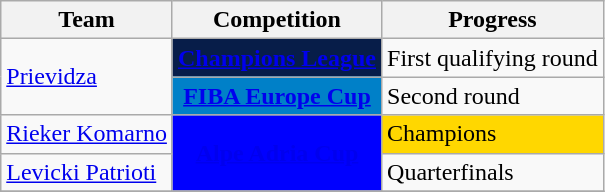<table class="wikitable sortable">
<tr>
<th>Team</th>
<th>Competition</th>
<th>Progress</th>
</tr>
<tr>
<td rowspan=2><a href='#'>Prievidza</a></td>
<td style="background-color:#071D49;color:#D0D3D4;text-align:center"><strong><a href='#'><span>Champions League</span></a></strong></td>
<td>First qualifying round</td>
</tr>
<tr>
<td style="background-color:#0080C8;color:white;text-align:center"><strong><a href='#'><span>FIBA Europe Cup</span></a></strong></td>
<td>Second round</td>
</tr>
<tr>
<td><a href='#'>Rieker Komarno</a></td>
<td rowspan="2" align="center" style="background:blue;"><a href='#'><span><strong>Alpe Adria Cup</strong></span></a></td>
<td bgcolor=#FFD700>Champions</td>
</tr>
<tr>
<td><a href='#'>Levicki Patrioti</a></td>
<td>Quarterfinals</td>
</tr>
<tr>
</tr>
</table>
